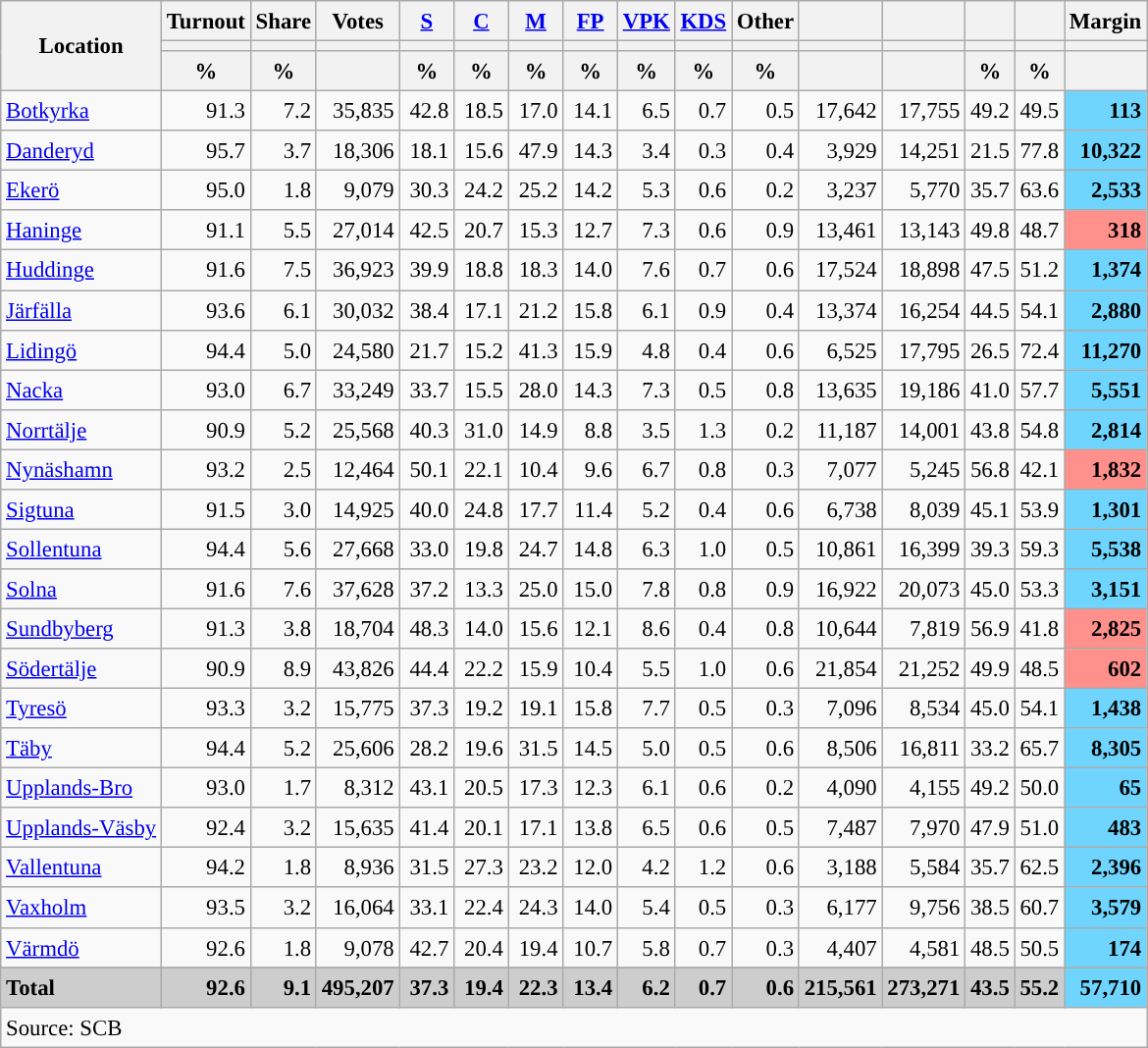<table class="wikitable sortable" style="text-align:right; font-size:95%; line-height:20px;">
<tr>
<th rowspan="3">Location</th>
<th>Turnout</th>
<th>Share</th>
<th>Votes</th>
<th width="30px" class="unsortable"><a href='#'>S</a></th>
<th width="30px" class="unsortable"><a href='#'>C</a></th>
<th width="30px" class="unsortable"><a href='#'>M</a></th>
<th width="30px" class="unsortable"><a href='#'>FP</a></th>
<th width="30px" class="unsortable"><a href='#'>VPK</a></th>
<th width="30px" class="unsortable"><a href='#'>KDS</a></th>
<th width="30px" class="unsortable">Other</th>
<th></th>
<th></th>
<th></th>
<th></th>
<th>Margin</th>
</tr>
<tr>
<th></th>
<th></th>
<th></th>
<th style="background:"></th>
<th style="background:"></th>
<th style="background:"></th>
<th style="background:"></th>
<th style="background:"></th>
<th style="background:"></th>
<th style="background:"></th>
<th style="background:"></th>
<th style="background:"></th>
<th style="background:"></th>
<th style="background:"></th>
<th></th>
</tr>
<tr>
<th data-sort-type="number">%</th>
<th data-sort-type="number">%</th>
<th></th>
<th data-sort-type="number">%</th>
<th data-sort-type="number">%</th>
<th data-sort-type="number">%</th>
<th data-sort-type="number">%</th>
<th data-sort-type="number">%</th>
<th data-sort-type="number">%</th>
<th data-sort-type="number">%</th>
<th data-sort-type="number"></th>
<th data-sort-type="number"></th>
<th data-sort-type="number">%</th>
<th data-sort-type="number">%</th>
<th data-sort-type="number"></th>
</tr>
<tr>
<td align=left><a href='#'>Botkyrka</a></td>
<td>91.3</td>
<td>7.2</td>
<td>35,835</td>
<td>42.8</td>
<td>18.5</td>
<td>17.0</td>
<td>14.1</td>
<td>6.5</td>
<td>0.7</td>
<td>0.5</td>
<td>17,642</td>
<td>17,755</td>
<td>49.2</td>
<td>49.5</td>
<td bgcolor=#6fd5fe><strong>113</strong></td>
</tr>
<tr>
<td align=left><a href='#'>Danderyd</a></td>
<td>95.7</td>
<td>3.7</td>
<td>18,306</td>
<td>18.1</td>
<td>15.6</td>
<td>47.9</td>
<td>14.3</td>
<td>3.4</td>
<td>0.3</td>
<td>0.4</td>
<td>3,929</td>
<td>14,251</td>
<td>21.5</td>
<td>77.8</td>
<td bgcolor=#6fd5fe><strong>10,322</strong></td>
</tr>
<tr>
<td align=left><a href='#'>Ekerö</a></td>
<td>95.0</td>
<td>1.8</td>
<td>9,079</td>
<td>30.3</td>
<td>24.2</td>
<td>25.2</td>
<td>14.2</td>
<td>5.3</td>
<td>0.6</td>
<td>0.2</td>
<td>3,237</td>
<td>5,770</td>
<td>35.7</td>
<td>63.6</td>
<td bgcolor=#6fd5fe><strong>2,533</strong></td>
</tr>
<tr>
<td align=left><a href='#'>Haninge</a></td>
<td>91.1</td>
<td>5.5</td>
<td>27,014</td>
<td>42.5</td>
<td>20.7</td>
<td>15.3</td>
<td>12.7</td>
<td>7.3</td>
<td>0.6</td>
<td>0.9</td>
<td>13,461</td>
<td>13,143</td>
<td>49.8</td>
<td>48.7</td>
<td bgcolor=#ff908c><strong>318</strong></td>
</tr>
<tr>
<td align=left><a href='#'>Huddinge</a></td>
<td>91.6</td>
<td>7.5</td>
<td>36,923</td>
<td>39.9</td>
<td>18.8</td>
<td>18.3</td>
<td>14.0</td>
<td>7.6</td>
<td>0.7</td>
<td>0.6</td>
<td>17,524</td>
<td>18,898</td>
<td>47.5</td>
<td>51.2</td>
<td bgcolor=#6fd5fe><strong>1,374</strong></td>
</tr>
<tr>
<td align=left><a href='#'>Järfälla</a></td>
<td>93.6</td>
<td>6.1</td>
<td>30,032</td>
<td>38.4</td>
<td>17.1</td>
<td>21.2</td>
<td>15.8</td>
<td>6.1</td>
<td>0.9</td>
<td>0.4</td>
<td>13,374</td>
<td>16,254</td>
<td>44.5</td>
<td>54.1</td>
<td bgcolor=#6fd5fe><strong>2,880</strong></td>
</tr>
<tr>
<td align=left><a href='#'>Lidingö</a></td>
<td>94.4</td>
<td>5.0</td>
<td>24,580</td>
<td>21.7</td>
<td>15.2</td>
<td>41.3</td>
<td>15.9</td>
<td>4.8</td>
<td>0.4</td>
<td>0.6</td>
<td>6,525</td>
<td>17,795</td>
<td>26.5</td>
<td>72.4</td>
<td bgcolor=#6fd5fe><strong>11,270</strong></td>
</tr>
<tr>
<td align=left><a href='#'>Nacka</a></td>
<td>93.0</td>
<td>6.7</td>
<td>33,249</td>
<td>33.7</td>
<td>15.5</td>
<td>28.0</td>
<td>14.3</td>
<td>7.3</td>
<td>0.5</td>
<td>0.8</td>
<td>13,635</td>
<td>19,186</td>
<td>41.0</td>
<td>57.7</td>
<td bgcolor=#6fd5fe><strong>5,551</strong></td>
</tr>
<tr>
<td align=left><a href='#'>Norrtälje</a></td>
<td>90.9</td>
<td>5.2</td>
<td>25,568</td>
<td>40.3</td>
<td>31.0</td>
<td>14.9</td>
<td>8.8</td>
<td>3.5</td>
<td>1.3</td>
<td>0.2</td>
<td>11,187</td>
<td>14,001</td>
<td>43.8</td>
<td>54.8</td>
<td bgcolor=#6fd5fe><strong>2,814</strong></td>
</tr>
<tr>
<td align=left><a href='#'>Nynäshamn</a></td>
<td>93.2</td>
<td>2.5</td>
<td>12,464</td>
<td>50.1</td>
<td>22.1</td>
<td>10.4</td>
<td>9.6</td>
<td>6.7</td>
<td>0.8</td>
<td>0.3</td>
<td>7,077</td>
<td>5,245</td>
<td>56.8</td>
<td>42.1</td>
<td bgcolor=#ff908c><strong>1,832</strong></td>
</tr>
<tr>
<td align=left><a href='#'>Sigtuna</a></td>
<td>91.5</td>
<td>3.0</td>
<td>14,925</td>
<td>40.0</td>
<td>24.8</td>
<td>17.7</td>
<td>11.4</td>
<td>5.2</td>
<td>0.4</td>
<td>0.6</td>
<td>6,738</td>
<td>8,039</td>
<td>45.1</td>
<td>53.9</td>
<td bgcolor=#6fd5fe><strong>1,301</strong></td>
</tr>
<tr>
<td align=left><a href='#'>Sollentuna</a></td>
<td>94.4</td>
<td>5.6</td>
<td>27,668</td>
<td>33.0</td>
<td>19.8</td>
<td>24.7</td>
<td>14.8</td>
<td>6.3</td>
<td>1.0</td>
<td>0.5</td>
<td>10,861</td>
<td>16,399</td>
<td>39.3</td>
<td>59.3</td>
<td bgcolor=#6fd5fe><strong>5,538</strong></td>
</tr>
<tr>
<td align=left><a href='#'>Solna</a></td>
<td>91.6</td>
<td>7.6</td>
<td>37,628</td>
<td>37.2</td>
<td>13.3</td>
<td>25.0</td>
<td>15.0</td>
<td>7.8</td>
<td>0.8</td>
<td>0.9</td>
<td>16,922</td>
<td>20,073</td>
<td>45.0</td>
<td>53.3</td>
<td bgcolor=#6fd5fe><strong>3,151</strong></td>
</tr>
<tr>
<td align=left><a href='#'>Sundbyberg</a></td>
<td>91.3</td>
<td>3.8</td>
<td>18,704</td>
<td>48.3</td>
<td>14.0</td>
<td>15.6</td>
<td>12.1</td>
<td>8.6</td>
<td>0.4</td>
<td>0.8</td>
<td>10,644</td>
<td>7,819</td>
<td>56.9</td>
<td>41.8</td>
<td bgcolor=#ff908c><strong>2,825</strong></td>
</tr>
<tr>
<td align=left><a href='#'>Södertälje</a></td>
<td>90.9</td>
<td>8.9</td>
<td>43,826</td>
<td>44.4</td>
<td>22.2</td>
<td>15.9</td>
<td>10.4</td>
<td>5.5</td>
<td>1.0</td>
<td>0.6</td>
<td>21,854</td>
<td>21,252</td>
<td>49.9</td>
<td>48.5</td>
<td bgcolor=#ff908c><strong>602</strong></td>
</tr>
<tr>
<td align=left><a href='#'>Tyresö</a></td>
<td>93.3</td>
<td>3.2</td>
<td>15,775</td>
<td>37.3</td>
<td>19.2</td>
<td>19.1</td>
<td>15.8</td>
<td>7.7</td>
<td>0.5</td>
<td>0.3</td>
<td>7,096</td>
<td>8,534</td>
<td>45.0</td>
<td>54.1</td>
<td bgcolor=#6fd5fe><strong>1,438</strong></td>
</tr>
<tr>
<td align=left><a href='#'>Täby</a></td>
<td>94.4</td>
<td>5.2</td>
<td>25,606</td>
<td>28.2</td>
<td>19.6</td>
<td>31.5</td>
<td>14.5</td>
<td>5.0</td>
<td>0.5</td>
<td>0.6</td>
<td>8,506</td>
<td>16,811</td>
<td>33.2</td>
<td>65.7</td>
<td bgcolor=#6fd5fe><strong>8,305</strong></td>
</tr>
<tr>
<td align=left><a href='#'>Upplands-Bro</a></td>
<td>93.0</td>
<td>1.7</td>
<td>8,312</td>
<td>43.1</td>
<td>20.5</td>
<td>17.3</td>
<td>12.3</td>
<td>6.1</td>
<td>0.6</td>
<td>0.2</td>
<td>4,090</td>
<td>4,155</td>
<td>49.2</td>
<td>50.0</td>
<td bgcolor=#6fd5fe><strong>65</strong></td>
</tr>
<tr>
<td align=left><a href='#'>Upplands-Väsby</a></td>
<td>92.4</td>
<td>3.2</td>
<td>15,635</td>
<td>41.4</td>
<td>20.1</td>
<td>17.1</td>
<td>13.8</td>
<td>6.5</td>
<td>0.6</td>
<td>0.5</td>
<td>7,487</td>
<td>7,970</td>
<td>47.9</td>
<td>51.0</td>
<td bgcolor=#6fd5fe><strong>483</strong></td>
</tr>
<tr>
<td align=left><a href='#'>Vallentuna</a></td>
<td>94.2</td>
<td>1.8</td>
<td>8,936</td>
<td>31.5</td>
<td>27.3</td>
<td>23.2</td>
<td>12.0</td>
<td>4.2</td>
<td>1.2</td>
<td>0.6</td>
<td>3,188</td>
<td>5,584</td>
<td>35.7</td>
<td>62.5</td>
<td bgcolor=#6fd5fe><strong>2,396</strong></td>
</tr>
<tr>
<td align=left><a href='#'>Vaxholm</a></td>
<td>93.5</td>
<td>3.2</td>
<td>16,064</td>
<td>33.1</td>
<td>22.4</td>
<td>24.3</td>
<td>14.0</td>
<td>5.4</td>
<td>0.5</td>
<td>0.3</td>
<td>6,177</td>
<td>9,756</td>
<td>38.5</td>
<td>60.7</td>
<td bgcolor=#6fd5fe><strong>3,579</strong></td>
</tr>
<tr>
<td align=left><a href='#'>Värmdö</a></td>
<td>92.6</td>
<td>1.8</td>
<td>9,078</td>
<td>42.7</td>
<td>20.4</td>
<td>19.4</td>
<td>10.7</td>
<td>5.8</td>
<td>0.7</td>
<td>0.3</td>
<td>4,407</td>
<td>4,581</td>
<td>48.5</td>
<td>50.5</td>
<td bgcolor=#6fd5fe><strong>174</strong></td>
</tr>
<tr>
</tr>
<tr style="background:#CDCDCD;">
<td align=left><strong>Total</strong></td>
<td><strong>92.6</strong></td>
<td><strong>9.1</strong></td>
<td><strong>495,207</strong></td>
<td><strong>37.3</strong></td>
<td><strong>19.4</strong></td>
<td><strong>22.3</strong></td>
<td><strong>13.4</strong></td>
<td><strong>6.2</strong></td>
<td><strong>0.7</strong></td>
<td><strong>0.6</strong></td>
<td><strong>215,561</strong></td>
<td><strong>273,271</strong></td>
<td><strong>43.5</strong></td>
<td><strong>55.2</strong></td>
<td bgcolor=#6fd5fe><strong>57,710</strong></td>
</tr>
<tr>
<td align=left colspan=16>Source: SCB </td>
</tr>
</table>
